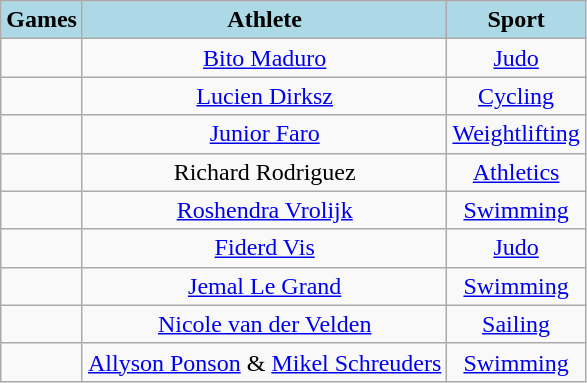<table class="wikitable" style="text-align:center">
<tr>
<th style="background-color:lightblue">Games</th>
<th style="background-color:lightblue">Athlete</th>
<th style="background-color:lightblue">Sport</th>
</tr>
<tr>
<td></td>
<td><a href='#'>Bito Maduro</a></td>
<td><a href='#'>Judo</a></td>
</tr>
<tr>
<td></td>
<td><a href='#'>Lucien Dirksz</a></td>
<td><a href='#'>Cycling</a></td>
</tr>
<tr>
<td></td>
<td><a href='#'>Junior Faro</a></td>
<td><a href='#'>Weightlifting</a></td>
</tr>
<tr>
<td></td>
<td>Richard Rodriguez</td>
<td><a href='#'>Athletics</a></td>
</tr>
<tr>
<td></td>
<td><a href='#'>Roshendra Vrolijk</a></td>
<td><a href='#'>Swimming</a></td>
</tr>
<tr>
<td></td>
<td><a href='#'>Fiderd Vis</a></td>
<td><a href='#'>Judo</a></td>
</tr>
<tr>
<td></td>
<td><a href='#'>Jemal Le Grand</a></td>
<td><a href='#'>Swimming</a></td>
</tr>
<tr>
<td></td>
<td><a href='#'>Nicole van der Velden</a></td>
<td><a href='#'>Sailing</a></td>
</tr>
<tr>
<td></td>
<td><a href='#'>Allyson Ponson</a> & <a href='#'>Mikel Schreuders</a></td>
<td><a href='#'>Swimming</a></td>
</tr>
</table>
